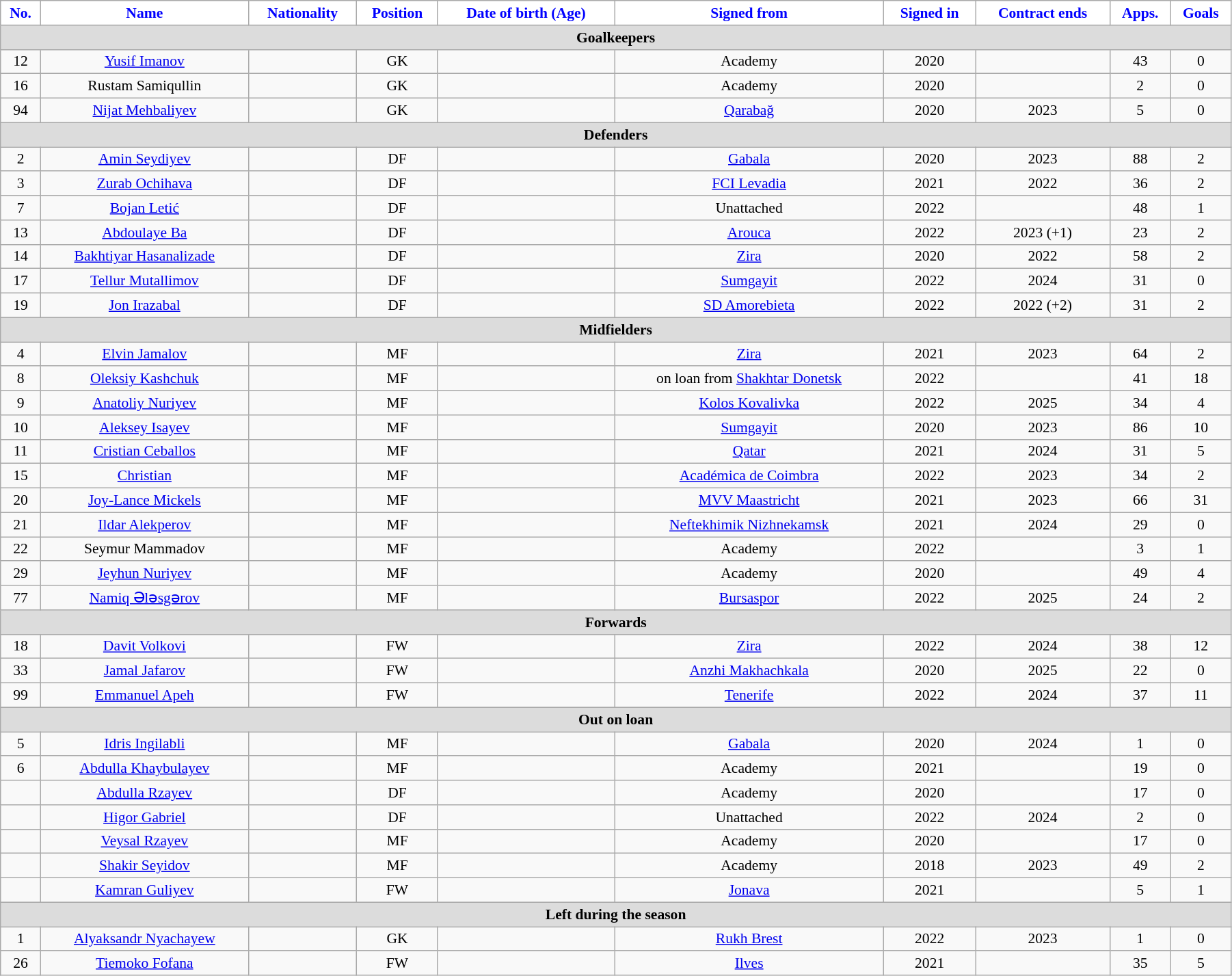<table class="wikitable"  style="text-align:center; font-size:90%; width:95%;">
<tr>
<th style="background:white; color:blue; text-align:center;">No.</th>
<th style="background:white; color:blue; text-align:center;">Name</th>
<th style="background:white; color:blue; text-align:center;">Nationality</th>
<th style="background:white; color:blue; text-align:center;">Position</th>
<th style="background:white; color:blue; text-align:center;">Date of birth (Age)</th>
<th style="background:white; color:blue; text-align:center;">Signed from</th>
<th style="background:white; color:blue; text-align:center;">Signed in</th>
<th style="background:white; color:blue; text-align:center;">Contract ends</th>
<th style="background:white; color:blue; text-align:center;">Apps.</th>
<th style="background:white; color:blue; text-align:center;">Goals</th>
</tr>
<tr>
<th colspan="11"  style="background:#dcdcdc; text-align:center;">Goalkeepers</th>
</tr>
<tr>
<td>12</td>
<td><a href='#'>Yusif Imanov</a></td>
<td></td>
<td>GK</td>
<td></td>
<td>Academy</td>
<td>2020</td>
<td></td>
<td>43</td>
<td>0</td>
</tr>
<tr>
<td>16</td>
<td>Rustam Samiqullin</td>
<td></td>
<td>GK</td>
<td></td>
<td>Academy</td>
<td>2020</td>
<td></td>
<td>2</td>
<td>0</td>
</tr>
<tr>
<td>94</td>
<td><a href='#'>Nijat Mehbaliyev</a></td>
<td></td>
<td>GK</td>
<td></td>
<td><a href='#'>Qarabağ</a></td>
<td>2020</td>
<td>2023</td>
<td>5</td>
<td>0</td>
</tr>
<tr>
<th colspan="11"  style="background:#dcdcdc; text-align:center;">Defenders</th>
</tr>
<tr>
<td>2</td>
<td><a href='#'>Amin Seydiyev</a></td>
<td></td>
<td>DF</td>
<td></td>
<td><a href='#'>Gabala</a></td>
<td>2020</td>
<td>2023</td>
<td>88</td>
<td>2</td>
</tr>
<tr>
<td>3</td>
<td><a href='#'>Zurab Ochihava</a></td>
<td></td>
<td>DF</td>
<td></td>
<td><a href='#'>FCI Levadia</a></td>
<td>2021</td>
<td>2022</td>
<td>36</td>
<td>2</td>
</tr>
<tr>
<td>7</td>
<td><a href='#'>Bojan Letić</a></td>
<td></td>
<td>DF</td>
<td></td>
<td>Unattached</td>
<td>2022</td>
<td></td>
<td>48</td>
<td>1</td>
</tr>
<tr>
<td>13</td>
<td><a href='#'>Abdoulaye Ba</a></td>
<td></td>
<td>DF</td>
<td></td>
<td><a href='#'>Arouca</a></td>
<td>2022</td>
<td>2023 (+1)</td>
<td>23</td>
<td>2</td>
</tr>
<tr>
<td>14</td>
<td><a href='#'>Bakhtiyar Hasanalizade</a></td>
<td></td>
<td>DF</td>
<td></td>
<td><a href='#'>Zira</a></td>
<td>2020</td>
<td>2022</td>
<td>58</td>
<td>2</td>
</tr>
<tr>
<td>17</td>
<td><a href='#'>Tellur Mutallimov</a></td>
<td></td>
<td>DF</td>
<td></td>
<td><a href='#'>Sumgayit</a></td>
<td>2022</td>
<td>2024</td>
<td>31</td>
<td>0</td>
</tr>
<tr>
<td>19</td>
<td><a href='#'>Jon Irazabal</a></td>
<td></td>
<td>DF</td>
<td></td>
<td><a href='#'>SD Amorebieta</a></td>
<td>2022</td>
<td>2022 (+2)</td>
<td>31</td>
<td>2</td>
</tr>
<tr>
<th colspan="11"  style="background:#dcdcdc; text-align:center;">Midfielders</th>
</tr>
<tr>
<td>4</td>
<td><a href='#'>Elvin Jamalov</a></td>
<td></td>
<td>MF</td>
<td></td>
<td><a href='#'>Zira</a></td>
<td>2021</td>
<td>2023</td>
<td>64</td>
<td>2</td>
</tr>
<tr>
<td>8</td>
<td><a href='#'>Oleksiy Kashchuk</a></td>
<td></td>
<td>MF</td>
<td></td>
<td>on loan from <a href='#'>Shakhtar Donetsk</a></td>
<td>2022</td>
<td></td>
<td>41</td>
<td>18</td>
</tr>
<tr>
<td>9</td>
<td><a href='#'>Anatoliy Nuriyev</a></td>
<td></td>
<td>MF</td>
<td></td>
<td><a href='#'>Kolos Kovalivka</a></td>
<td>2022</td>
<td>2025</td>
<td>34</td>
<td>4</td>
</tr>
<tr>
<td>10</td>
<td><a href='#'>Aleksey Isayev</a></td>
<td></td>
<td>MF</td>
<td></td>
<td><a href='#'>Sumgayit</a></td>
<td>2020</td>
<td>2023</td>
<td>86</td>
<td>10</td>
</tr>
<tr>
<td>11</td>
<td><a href='#'>Cristian Ceballos</a></td>
<td></td>
<td>MF</td>
<td></td>
<td><a href='#'>Qatar</a></td>
<td>2021</td>
<td>2024</td>
<td>31</td>
<td>5</td>
</tr>
<tr>
<td>15</td>
<td><a href='#'>Christian</a></td>
<td></td>
<td>MF</td>
<td></td>
<td><a href='#'>Académica de Coimbra</a></td>
<td>2022</td>
<td>2023</td>
<td>34</td>
<td>2</td>
</tr>
<tr>
<td>20</td>
<td><a href='#'>Joy-Lance Mickels</a></td>
<td></td>
<td>MF</td>
<td></td>
<td><a href='#'>MVV Maastricht</a></td>
<td>2021</td>
<td>2023</td>
<td>66</td>
<td>31</td>
</tr>
<tr>
<td>21</td>
<td><a href='#'>Ildar Alekperov</a></td>
<td></td>
<td>MF</td>
<td></td>
<td><a href='#'>Neftekhimik Nizhnekamsk</a></td>
<td>2021</td>
<td>2024</td>
<td>29</td>
<td>0</td>
</tr>
<tr>
<td>22</td>
<td>Seymur Mammadov</td>
<td></td>
<td>MF</td>
<td></td>
<td>Academy</td>
<td>2022</td>
<td></td>
<td>3</td>
<td>1</td>
</tr>
<tr>
<td>29</td>
<td><a href='#'>Jeyhun Nuriyev</a></td>
<td></td>
<td>MF</td>
<td></td>
<td>Academy</td>
<td>2020</td>
<td></td>
<td>49</td>
<td>4</td>
</tr>
<tr>
<td>77</td>
<td><a href='#'>Namiq Ələsgərov</a></td>
<td></td>
<td>MF</td>
<td></td>
<td><a href='#'>Bursaspor</a></td>
<td>2022</td>
<td>2025</td>
<td>24</td>
<td>2</td>
</tr>
<tr>
<th colspan="11"  style="background:#dcdcdc; text-align:center;">Forwards</th>
</tr>
<tr>
<td>18</td>
<td><a href='#'>Davit Volkovi</a></td>
<td></td>
<td>FW</td>
<td></td>
<td><a href='#'>Zira</a></td>
<td>2022</td>
<td>2024</td>
<td>38</td>
<td>12</td>
</tr>
<tr>
<td>33</td>
<td><a href='#'>Jamal Jafarov</a></td>
<td></td>
<td>FW</td>
<td></td>
<td><a href='#'>Anzhi Makhachkala</a></td>
<td>2020</td>
<td>2025</td>
<td>22</td>
<td>0</td>
</tr>
<tr>
<td>99</td>
<td><a href='#'>Emmanuel Apeh</a></td>
<td></td>
<td>FW</td>
<td></td>
<td><a href='#'>Tenerife</a></td>
<td>2022</td>
<td>2024</td>
<td>37</td>
<td>11</td>
</tr>
<tr>
<th colspan="11"  style="background:#dcdcdc; text-align:center;">Out on loan</th>
</tr>
<tr>
<td>5</td>
<td><a href='#'>Idris Ingilabli</a></td>
<td></td>
<td>MF</td>
<td></td>
<td><a href='#'>Gabala</a></td>
<td>2020</td>
<td>2024</td>
<td>1</td>
<td>0</td>
</tr>
<tr>
<td>6</td>
<td><a href='#'>Abdulla Khaybulayev</a></td>
<td></td>
<td>MF</td>
<td></td>
<td>Academy</td>
<td>2021</td>
<td></td>
<td>19</td>
<td>0</td>
</tr>
<tr>
<td></td>
<td><a href='#'>Abdulla Rzayev</a></td>
<td></td>
<td>DF</td>
<td></td>
<td>Academy</td>
<td>2020</td>
<td></td>
<td>17</td>
<td>0</td>
</tr>
<tr>
<td></td>
<td><a href='#'>Higor Gabriel</a></td>
<td></td>
<td>DF</td>
<td></td>
<td>Unattached</td>
<td>2022</td>
<td>2024</td>
<td>2</td>
<td>0</td>
</tr>
<tr>
<td></td>
<td><a href='#'>Veysal Rzayev</a></td>
<td></td>
<td>MF</td>
<td></td>
<td>Academy</td>
<td>2020</td>
<td></td>
<td>17</td>
<td>0</td>
</tr>
<tr>
<td></td>
<td><a href='#'>Shakir Seyidov</a></td>
<td></td>
<td>MF</td>
<td></td>
<td>Academy</td>
<td>2018</td>
<td>2023</td>
<td>49</td>
<td>2</td>
</tr>
<tr>
<td></td>
<td><a href='#'>Kamran Guliyev</a></td>
<td></td>
<td>FW</td>
<td></td>
<td><a href='#'>Jonava</a></td>
<td>2021</td>
<td></td>
<td>5</td>
<td>1</td>
</tr>
<tr>
<th colspan="11"  style="background:#dcdcdc; text-align:center;">Left during the season</th>
</tr>
<tr>
<td>1</td>
<td><a href='#'>Alyaksandr Nyachayew</a></td>
<td></td>
<td>GK</td>
<td></td>
<td><a href='#'>Rukh Brest</a></td>
<td>2022</td>
<td>2023</td>
<td>1</td>
<td>0</td>
</tr>
<tr>
<td>26</td>
<td><a href='#'>Tiemoko Fofana</a></td>
<td></td>
<td>FW</td>
<td></td>
<td><a href='#'>Ilves</a></td>
<td>2021</td>
<td></td>
<td>35</td>
<td>5</td>
</tr>
</table>
